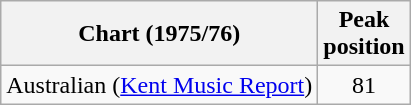<table class="wikitable">
<tr>
<th>Chart (1975/76)</th>
<th>Peak<br>position</th>
</tr>
<tr>
<td style="text-align:center;">Australian (<a href='#'>Kent Music Report</a>)</td>
<td style="text-align:center;">81</td>
</tr>
</table>
